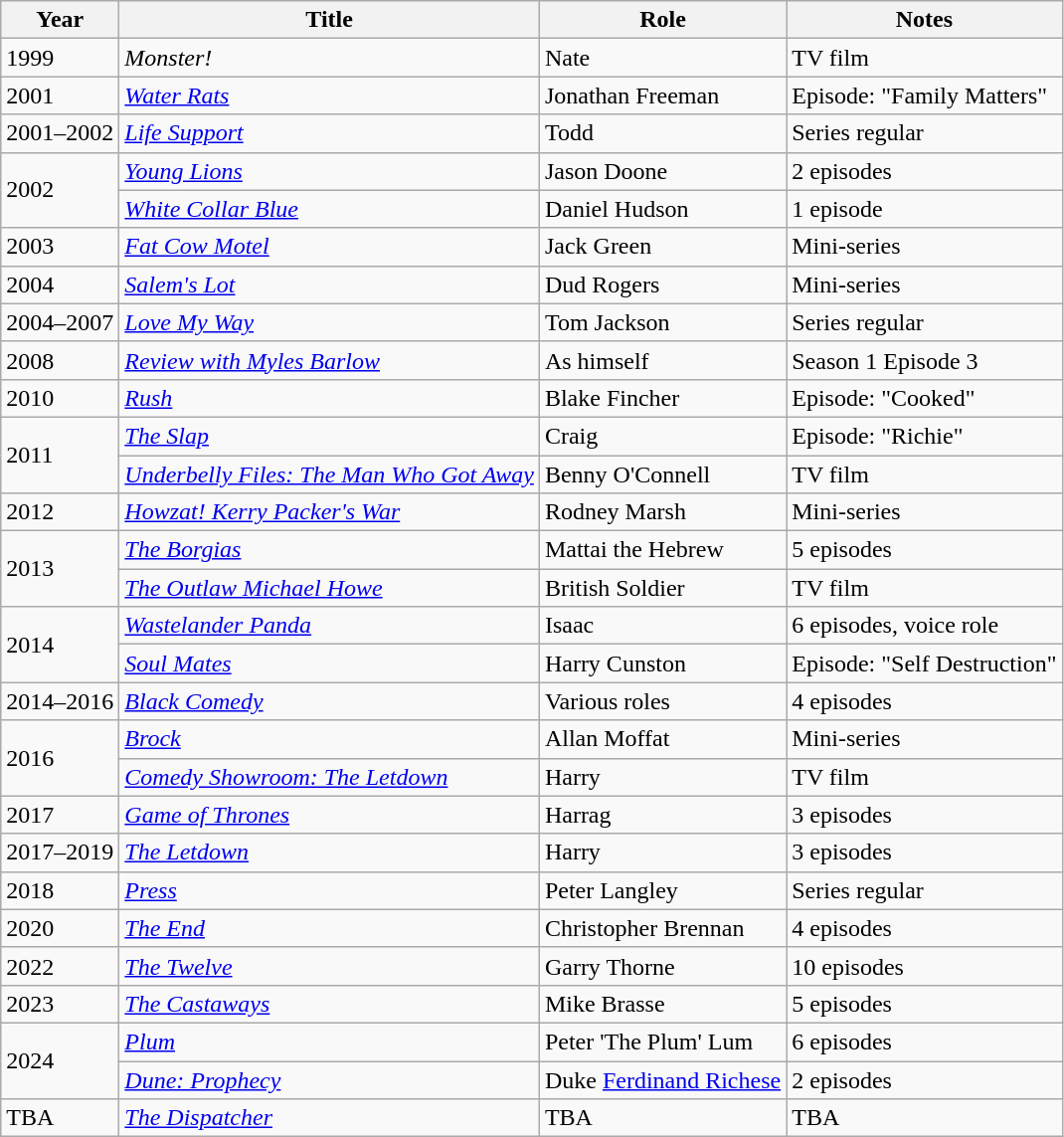<table class="wikitable sortable">
<tr>
<th>Year</th>
<th>Title</th>
<th>Role</th>
<th class="unsortable">Notes</th>
</tr>
<tr>
<td>1999</td>
<td><em>Monster!</em></td>
<td>Nate</td>
<td>TV film</td>
</tr>
<tr>
<td>2001</td>
<td><em><a href='#'>Water Rats</a></em></td>
<td>Jonathan Freeman</td>
<td>Episode: "Family Matters"</td>
</tr>
<tr>
<td>2001–2002</td>
<td><em><a href='#'>Life Support</a></em></td>
<td>Todd</td>
<td>Series regular</td>
</tr>
<tr>
<td rowspan="2">2002</td>
<td><em><a href='#'>Young Lions</a></em></td>
<td>Jason Doone</td>
<td>2 episodes</td>
</tr>
<tr>
<td><em><a href='#'>White Collar Blue</a></em></td>
<td>Daniel Hudson</td>
<td>1 episode</td>
</tr>
<tr>
<td>2003</td>
<td><em><a href='#'>Fat Cow Motel</a></em></td>
<td>Jack Green</td>
<td>Mini-series</td>
</tr>
<tr>
<td>2004</td>
<td><em><a href='#'>Salem's Lot</a></em></td>
<td>Dud Rogers</td>
<td>Mini-series</td>
</tr>
<tr>
<td>2004–2007</td>
<td><em><a href='#'>Love My Way</a></em></td>
<td>Tom Jackson</td>
<td>Series regular</td>
</tr>
<tr>
<td>2008</td>
<td><em><a href='#'>Review with Myles Barlow</a></em></td>
<td>As himself</td>
<td>Season 1 Episode 3</td>
</tr>
<tr>
<td>2010</td>
<td><em><a href='#'>Rush</a></em></td>
<td>Blake Fincher</td>
<td>Episode: "Cooked"</td>
</tr>
<tr>
<td rowspan="2">2011</td>
<td><em><a href='#'>The Slap</a></em></td>
<td>Craig</td>
<td>Episode: "Richie"</td>
</tr>
<tr>
<td><em><a href='#'>Underbelly Files: The Man Who Got Away</a></em></td>
<td>Benny O'Connell</td>
<td>TV film</td>
</tr>
<tr>
<td>2012</td>
<td><em><a href='#'>Howzat! Kerry Packer's War</a></em></td>
<td>Rodney Marsh</td>
<td>Mini-series</td>
</tr>
<tr>
<td rowspan="2">2013</td>
<td><em><a href='#'>The Borgias</a></em></td>
<td>Mattai the Hebrew</td>
<td>5 episodes</td>
</tr>
<tr>
<td><em><a href='#'>The Outlaw Michael Howe</a></em></td>
<td>British Soldier</td>
<td>TV film</td>
</tr>
<tr>
<td rowspan="2">2014</td>
<td><em><a href='#'>Wastelander Panda</a></em></td>
<td>Isaac</td>
<td>6 episodes, voice role</td>
</tr>
<tr>
<td><em><a href='#'>Soul Mates</a></em></td>
<td>Harry Cunston</td>
<td>Episode: "Self Destruction"</td>
</tr>
<tr>
<td>2014–2016</td>
<td><em><a href='#'>Black Comedy</a></em></td>
<td>Various roles</td>
<td>4 episodes</td>
</tr>
<tr>
<td rowspan="2">2016</td>
<td><em><a href='#'>Brock</a></em></td>
<td>Allan Moffat</td>
<td>Mini-series</td>
</tr>
<tr>
<td><em><a href='#'>Comedy Showroom: The Letdown</a></em></td>
<td>Harry</td>
<td>TV film</td>
</tr>
<tr>
<td>2017</td>
<td><em><a href='#'>Game of Thrones</a></em></td>
<td>Harrag</td>
<td>3 episodes</td>
</tr>
<tr>
<td>2017–2019</td>
<td><em><a href='#'>The Letdown</a></em></td>
<td>Harry</td>
<td>3 episodes</td>
</tr>
<tr>
<td>2018</td>
<td><em><a href='#'>Press</a></em></td>
<td>Peter Langley</td>
<td>Series regular</td>
</tr>
<tr>
<td>2020</td>
<td><em><a href='#'>The End</a></em></td>
<td>Christopher Brennan</td>
<td>4 episodes</td>
</tr>
<tr>
<td>2022</td>
<td><em><a href='#'>The Twelve</a></em></td>
<td>Garry Thorne</td>
<td>10 episodes</td>
</tr>
<tr>
<td>2023</td>
<td><em><a href='#'>The Castaways</a></em></td>
<td>Mike Brasse</td>
<td>5 episodes</td>
</tr>
<tr>
<td rowspan="2">2024</td>
<td><em><a href='#'>Plum</a></em></td>
<td>Peter 'The Plum' Lum</td>
<td>6 episodes</td>
</tr>
<tr>
<td><em><a href='#'>Dune: Prophecy</a></em></td>
<td>Duke <a href='#'>Ferdinand Richese</a></td>
<td>2 episodes</td>
</tr>
<tr>
<td>TBA</td>
<td><em><a href='#'>The Dispatcher</a></em></td>
<td>TBA</td>
<td>TBA</td>
</tr>
</table>
